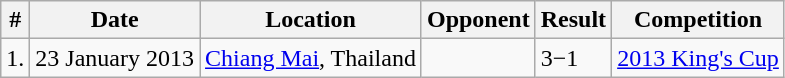<table class="wikitable">
<tr>
<th>#</th>
<th>Date</th>
<th>Location</th>
<th>Opponent</th>
<th>Result</th>
<th>Competition</th>
</tr>
<tr>
<td>1.</td>
<td>23 January 2013</td>
<td><a href='#'>Chiang Mai</a>, Thailand</td>
<td></td>
<td>3−1</td>
<td><a href='#'>2013 King's Cup</a></td>
</tr>
</table>
